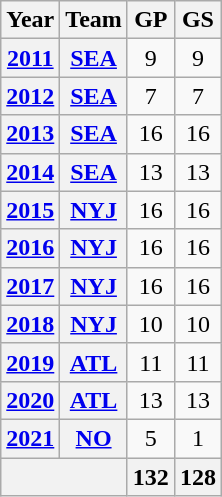<table class="wikitable" style="text-align: center;">
<tr>
<th>Year</th>
<th>Team</th>
<th>GP</th>
<th>GS</th>
</tr>
<tr>
<th><a href='#'>2011</a></th>
<th><a href='#'>SEA</a></th>
<td>9</td>
<td>9</td>
</tr>
<tr>
<th><a href='#'>2012</a></th>
<th><a href='#'>SEA</a></th>
<td>7</td>
<td>7</td>
</tr>
<tr>
<th><a href='#'>2013</a></th>
<th><a href='#'>SEA</a></th>
<td>16</td>
<td>16</td>
</tr>
<tr>
<th><a href='#'>2014</a></th>
<th><a href='#'>SEA</a></th>
<td>13</td>
<td>13</td>
</tr>
<tr>
<th><a href='#'>2015</a></th>
<th><a href='#'>NYJ</a></th>
<td>16</td>
<td>16</td>
</tr>
<tr>
<th><a href='#'>2016</a></th>
<th><a href='#'>NYJ</a></th>
<td>16</td>
<td>16</td>
</tr>
<tr>
<th><a href='#'>2017</a></th>
<th><a href='#'>NYJ</a></th>
<td>16</td>
<td>16</td>
</tr>
<tr>
<th><a href='#'>2018</a></th>
<th><a href='#'>NYJ</a></th>
<td>10</td>
<td>10</td>
</tr>
<tr>
<th><a href='#'>2019</a></th>
<th><a href='#'>ATL</a></th>
<td>11</td>
<td>11</td>
</tr>
<tr>
<th><a href='#'>2020</a></th>
<th><a href='#'>ATL</a></th>
<td>13</td>
<td>13</td>
</tr>
<tr>
<th><a href='#'>2021</a></th>
<th><a href='#'>NO</a></th>
<td>5</td>
<td>1</td>
</tr>
<tr>
<th colspan="2"></th>
<th>132</th>
<th>128</th>
</tr>
</table>
